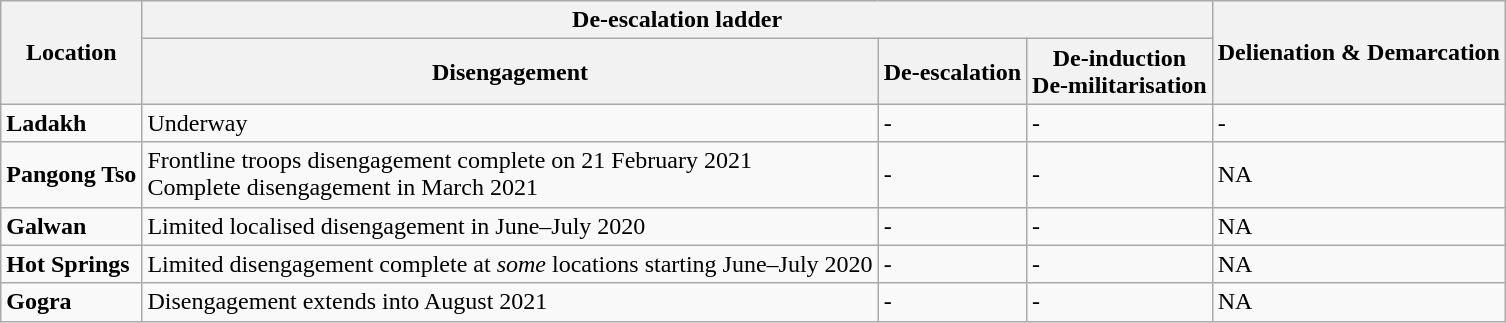<table class="wikitable">
<tr>
<th rowspan="2">Location</th>
<th colspan="3">De-escalation ladder</th>
<th rowspan="2">Delienation & Demarcation</th>
</tr>
<tr>
<th>Disengagement</th>
<th>De-escalation</th>
<th>De-induction<br>De-militarisation</th>
</tr>
<tr>
<td><strong>Ladakh</strong></td>
<td>Underway</td>
<td>-</td>
<td>-</td>
<td>-</td>
</tr>
<tr>
<td><strong>Pangong Tso</strong></td>
<td>Frontline troops disengagement complete on 21 February 2021<br>Complete disengagement in March 2021</td>
<td>-</td>
<td>-</td>
<td>NA</td>
</tr>
<tr>
<td><strong>Galwan</strong></td>
<td>Limited localised disengagement in June–July 2020</td>
<td>-</td>
<td>-</td>
<td>NA</td>
</tr>
<tr>
<td><strong>Hot Springs</strong></td>
<td>Limited disengagement complete at <em>some</em> locations starting June–July 2020</td>
<td>-</td>
<td>-</td>
<td>NA</td>
</tr>
<tr>
<td><strong>Gogra</strong></td>
<td>Disengagement extends into August 2021</td>
<td>-</td>
<td>-</td>
<td>NA</td>
</tr>
</table>
